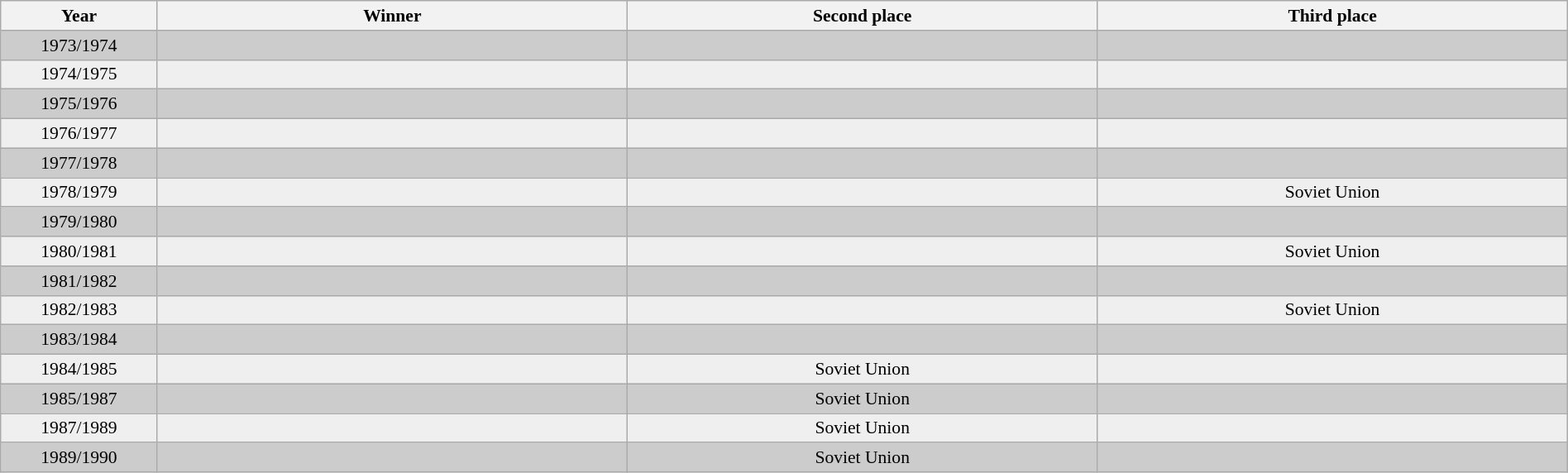<table class="wikitable" style="font-size:90%; width: 100%; text-align: center;">
<tr>
<th width=6%>Year</th>
<th width=18%>Winner</th>
<th width=18%>Second place</th>
<th width=18%>Third place</th>
</tr>
<tr style="background:#ccc;">
<td>1973/1974</td>
<td></td>
<td></td>
<td></td>
</tr>
<tr style="background: #efefef;">
<td>1974/1975</td>
<td></td>
<td></td>
<td></td>
</tr>
<tr style="background:#ccc;">
<td>1975/1976</td>
<td></td>
<td></td>
<td></td>
</tr>
<tr style="background: #efefef;">
<td>1976/1977</td>
<td></td>
<td></td>
<td></td>
</tr>
<tr style="background:#ccc;">
<td>1977/1978</td>
<td></td>
<td></td>
<td></td>
</tr>
<tr style="background: #efefef;">
<td>1978/1979</td>
<td></td>
<td></td>
<td> Soviet Union</td>
</tr>
<tr style="background:#ccc;">
<td>1979/1980</td>
<td></td>
<td></td>
<td></td>
</tr>
<tr style="background: #efefef;">
<td>1980/1981</td>
<td></td>
<td></td>
<td> Soviet Union</td>
</tr>
<tr style="background:#ccc;">
<td>1981/1982</td>
<td></td>
<td></td>
<td></td>
</tr>
<tr style="background: #efefef;">
<td>1982/1983</td>
<td></td>
<td></td>
<td> Soviet Union</td>
</tr>
<tr style="background:#ccc;">
<td>1983/1984</td>
<td></td>
<td></td>
<td></td>
</tr>
<tr style="background: #efefef;">
<td>1984/1985</td>
<td></td>
<td> Soviet Union</td>
<td></td>
</tr>
<tr style="background:#ccc;">
<td>1985/1987</td>
<td></td>
<td> Soviet Union</td>
<td></td>
</tr>
<tr style="background: #efefef;">
<td>1987/1989</td>
<td></td>
<td> Soviet Union</td>
<td></td>
</tr>
<tr style="background:#ccc;">
<td>1989/1990</td>
<td></td>
<td> Soviet Union</td>
<td></td>
</tr>
</table>
